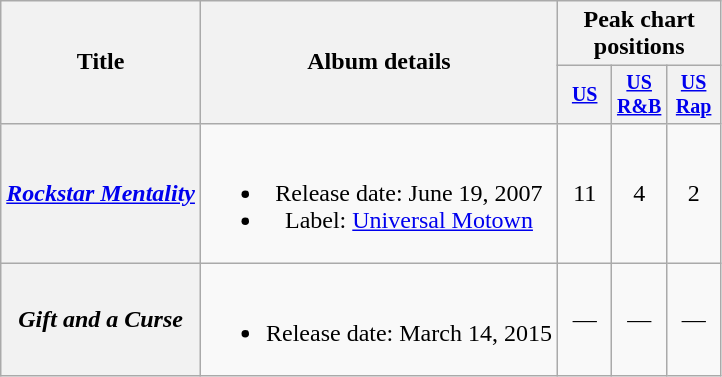<table class="wikitable plainrowheaders" style="text-align:center;">
<tr>
<th rowspan="2">Title</th>
<th rowspan="2">Album details</th>
<th colspan="3">Peak chart positions</th>
</tr>
<tr style="font-size:smaller;">
<th width="30"><a href='#'>US</a><br></th>
<th width="30"><a href='#'>US R&B</a><br></th>
<th width="30"><a href='#'>US Rap</a><br></th>
</tr>
<tr>
<th scope="row"><em><a href='#'>Rockstar Mentality</a></em></th>
<td><br><ul><li>Release date: June 19, 2007</li><li>Label: <a href='#'>Universal Motown</a></li></ul></td>
<td>11</td>
<td>4</td>
<td>2</td>
</tr>
<tr>
<th scope="row"><em>Gift and a Curse</em></th>
<td><br><ul><li>Release date: March 14, 2015</li></ul></td>
<td>—</td>
<td>—</td>
<td>—</td>
</tr>
</table>
